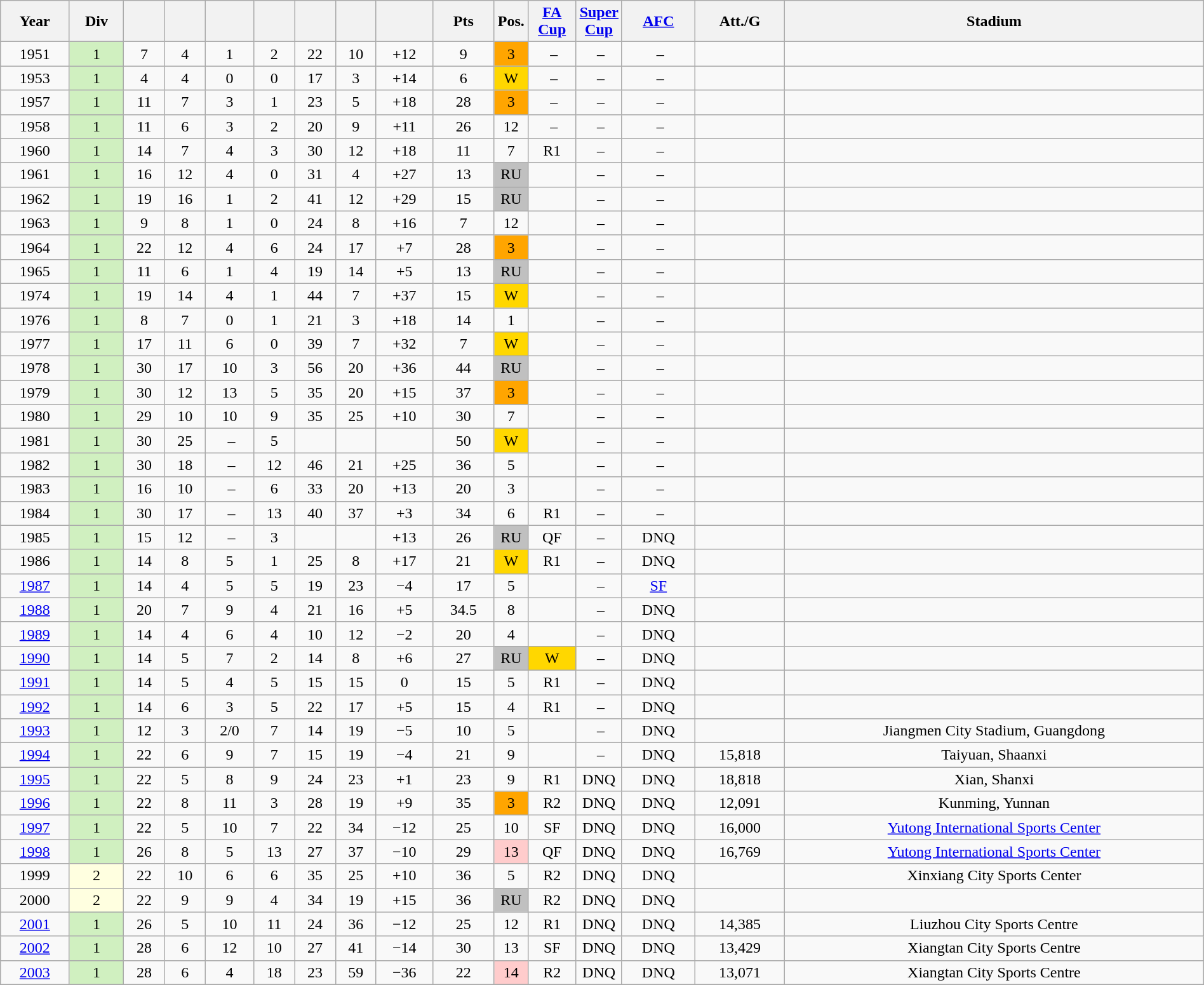<table class="wikitable sortable" width=100% style=text-align:Center>
<tr>
<th>Year</th>
<th>Div</th>
<th></th>
<th></th>
<th></th>
<th></th>
<th></th>
<th></th>
<th></th>
<th>Pts</th>
<th width=2%>Pos.</th>
<th width=4%><a href='#'>FA Cup</a></th>
<th width=2%><a href='#'>Super Cup</a></th>
<th><a href='#'>AFC</a></th>
<th>Att./G</th>
<th>Stadium</th>
</tr>
<tr>
<td>1951</td>
<td bgcolor=D0F0C0>1</td>
<td>7</td>
<td>4</td>
<td>1</td>
<td>2</td>
<td>22</td>
<td>10</td>
<td>+12</td>
<td>9</td>
<td bgcolor=FFA500>3</td>
<td> –</td>
<td> –</td>
<td> –</td>
<td></td>
<td></td>
</tr>
<tr>
<td>1953</td>
<td bgcolor=D0F0C0>1</td>
<td>4</td>
<td>4</td>
<td>0</td>
<td>0</td>
<td>17</td>
<td>3</td>
<td>+14</td>
<td>6</td>
<td bgcolor=gold>W</td>
<td> –</td>
<td> –</td>
<td> –</td>
<td></td>
<td></td>
</tr>
<tr>
<td>1957</td>
<td bgcolor=D0F0C0>1</td>
<td>11</td>
<td>7</td>
<td>3</td>
<td>1</td>
<td>23</td>
<td>5</td>
<td>+18</td>
<td>28</td>
<td bgcolor=FFA500>3</td>
<td> –</td>
<td> –</td>
<td> –</td>
<td></td>
<td></td>
</tr>
<tr>
<td>1958</td>
<td bgcolor=D0F0C0>1</td>
<td>11</td>
<td>6</td>
<td>3</td>
<td>2</td>
<td>20</td>
<td>9</td>
<td>+11</td>
<td>26</td>
<td>12</td>
<td> –</td>
<td> –</td>
<td> –</td>
<td></td>
<td></td>
</tr>
<tr>
<td>1960</td>
<td bgcolor=D0F0C0>1</td>
<td>14</td>
<td>7</td>
<td>4</td>
<td>3</td>
<td>30</td>
<td>12</td>
<td>+18</td>
<td>11</td>
<td>7</td>
<td>R1</td>
<td> –</td>
<td> –</td>
<td></td>
<td></td>
</tr>
<tr>
<td>1961</td>
<td bgcolor=D0F0C0>1</td>
<td>16</td>
<td>12</td>
<td>4</td>
<td>0</td>
<td>31</td>
<td>4</td>
<td>+27</td>
<td>13</td>
<td bgcolor=C0C0C0>RU</td>
<td></td>
<td> –</td>
<td> –</td>
<td></td>
<td></td>
</tr>
<tr>
<td>1962</td>
<td bgcolor=D0F0C0>1</td>
<td>19</td>
<td>16</td>
<td>1</td>
<td>2</td>
<td>41</td>
<td>12</td>
<td>+29</td>
<td>15</td>
<td bgcolor=C0C0C0>RU</td>
<td></td>
<td> –</td>
<td> –</td>
<td></td>
<td></td>
</tr>
<tr>
<td>1963</td>
<td bgcolor=D0F0C0>1</td>
<td>9</td>
<td>8</td>
<td>1</td>
<td>0</td>
<td>24</td>
<td>8</td>
<td>+16</td>
<td>7</td>
<td>12</td>
<td></td>
<td> –</td>
<td> –</td>
<td></td>
<td></td>
</tr>
<tr>
<td>1964</td>
<td bgcolor=D0F0C0>1</td>
<td>22</td>
<td>12</td>
<td>4</td>
<td>6</td>
<td>24</td>
<td>17</td>
<td>+7</td>
<td>28</td>
<td bgcolor=FFA500>3</td>
<td></td>
<td> –</td>
<td> –</td>
<td></td>
<td></td>
</tr>
<tr>
<td>1965</td>
<td bgcolor=D0F0C0>1</td>
<td>11</td>
<td>6</td>
<td>1</td>
<td>4</td>
<td>19</td>
<td>14</td>
<td>+5</td>
<td>13</td>
<td bgcolor=C0C0C0>RU</td>
<td></td>
<td> –</td>
<td> –</td>
<td></td>
<td></td>
</tr>
<tr>
<td>1974</td>
<td bgcolor=D0F0C0>1</td>
<td>19</td>
<td>14</td>
<td>4</td>
<td>1</td>
<td>44</td>
<td>7</td>
<td>+37</td>
<td>15</td>
<td bgcolor=gold>W</td>
<td></td>
<td> –</td>
<td> –</td>
<td></td>
<td></td>
</tr>
<tr>
<td>1976</td>
<td bgcolor=D0F0C0>1</td>
<td>8</td>
<td>7</td>
<td>0</td>
<td>1</td>
<td>21</td>
<td>3</td>
<td>+18</td>
<td>14</td>
<td>1</td>
<td></td>
<td> –</td>
<td> –</td>
<td></td>
<td></td>
</tr>
<tr>
<td>1977</td>
<td bgcolor=D0F0C0>1</td>
<td>17</td>
<td>11</td>
<td>6</td>
<td>0</td>
<td>39</td>
<td>7</td>
<td>+32</td>
<td>7</td>
<td bgcolor=gold>W</td>
<td></td>
<td> –</td>
<td> –</td>
<td></td>
<td></td>
</tr>
<tr>
<td>1978</td>
<td bgcolor=D0F0C0>1</td>
<td>30</td>
<td>17</td>
<td>10</td>
<td>3</td>
<td>56</td>
<td>20</td>
<td>+36</td>
<td>44</td>
<td bgcolor=C0C0C0>RU</td>
<td></td>
<td> –</td>
<td> –</td>
<td></td>
<td></td>
</tr>
<tr>
<td>1979</td>
<td bgcolor=D0F0C0>1</td>
<td>30</td>
<td>12</td>
<td>13</td>
<td>5</td>
<td>35</td>
<td>20</td>
<td>+15</td>
<td>37</td>
<td bgcolor=FFA500>3</td>
<td></td>
<td> –</td>
<td> –</td>
<td></td>
<td></td>
</tr>
<tr>
<td>1980</td>
<td bgcolor=D0F0C0>1</td>
<td>29</td>
<td>10</td>
<td>10</td>
<td>9</td>
<td>35</td>
<td>25</td>
<td>+10</td>
<td>30</td>
<td>7</td>
<td></td>
<td> –</td>
<td> –</td>
<td></td>
<td></td>
</tr>
<tr>
<td>1981</td>
<td bgcolor=D0F0C0>1</td>
<td>30</td>
<td>25</td>
<td> –</td>
<td>5</td>
<td></td>
<td></td>
<td></td>
<td>50</td>
<td bgcolor=gold>W</td>
<td></td>
<td> –</td>
<td> –</td>
<td></td>
<td></td>
</tr>
<tr>
<td>1982</td>
<td bgcolor=D0F0C0>1</td>
<td>30</td>
<td>18</td>
<td> –</td>
<td>12</td>
<td>46</td>
<td>21</td>
<td>+25</td>
<td>36</td>
<td>5</td>
<td></td>
<td> –</td>
<td> –</td>
<td></td>
<td></td>
</tr>
<tr>
<td>1983</td>
<td bgcolor=D0F0C0>1</td>
<td>16</td>
<td>10</td>
<td> –</td>
<td>6</td>
<td>33</td>
<td>20</td>
<td>+13</td>
<td>20</td>
<td>3</td>
<td></td>
<td> –</td>
<td> –</td>
<td></td>
<td></td>
</tr>
<tr>
<td>1984</td>
<td bgcolor=D0F0C0>1</td>
<td>30</td>
<td>17</td>
<td> –</td>
<td>13</td>
<td>40</td>
<td>37</td>
<td>+3</td>
<td>34</td>
<td>6</td>
<td>R1</td>
<td> –</td>
<td> –</td>
<td></td>
<td></td>
</tr>
<tr>
<td>1985</td>
<td bgcolor=D0F0C0>1</td>
<td>15</td>
<td>12</td>
<td> –</td>
<td>3</td>
<td></td>
<td></td>
<td>+13</td>
<td>26</td>
<td bgcolor=C0C0C0>RU</td>
<td>QF</td>
<td> –</td>
<td>DNQ</td>
<td></td>
<td></td>
</tr>
<tr>
<td>1986</td>
<td bgcolor=D0F0C0>1</td>
<td>14</td>
<td>8</td>
<td>5</td>
<td>1</td>
<td>25</td>
<td>8</td>
<td>+17</td>
<td>21</td>
<td bgcolor=gold>W</td>
<td>R1</td>
<td> –</td>
<td>DNQ</td>
<td></td>
<td></td>
</tr>
<tr>
<td><a href='#'>1987</a></td>
<td bgcolor=D0F0C0>1</td>
<td>14</td>
<td>4</td>
<td>5</td>
<td>5</td>
<td>19</td>
<td>23</td>
<td>−4</td>
<td>17</td>
<td>5</td>
<td></td>
<td> –</td>
<td><a href='#'>SF</a></td>
<td></td>
<td></td>
</tr>
<tr>
<td><a href='#'>1988</a></td>
<td bgcolor=D0F0C0>1</td>
<td>20</td>
<td>7</td>
<td>9</td>
<td>4</td>
<td>21</td>
<td>16</td>
<td>+5</td>
<td>34.5</td>
<td>8</td>
<td></td>
<td> –</td>
<td>DNQ</td>
<td></td>
<td></td>
</tr>
<tr>
<td><a href='#'>1989</a></td>
<td bgcolor=D0F0C0>1</td>
<td>14</td>
<td>4</td>
<td>6</td>
<td>4</td>
<td>10</td>
<td>12</td>
<td>−2</td>
<td>20</td>
<td>4</td>
<td></td>
<td> –</td>
<td>DNQ</td>
<td></td>
<td></td>
</tr>
<tr>
<td><a href='#'>1990</a></td>
<td bgcolor=D0F0C0>1</td>
<td>14</td>
<td>5</td>
<td>7</td>
<td>2</td>
<td>14</td>
<td>8</td>
<td>+6</td>
<td>27</td>
<td bgcolor=C0C0C0>RU</td>
<td bgcolor=gold>W</td>
<td> –</td>
<td>DNQ</td>
<td></td>
<td></td>
</tr>
<tr>
<td><a href='#'>1991</a></td>
<td bgcolor=D0F0C0>1</td>
<td>14</td>
<td>5</td>
<td>4</td>
<td>5</td>
<td>15</td>
<td>15</td>
<td>0</td>
<td>15</td>
<td>5</td>
<td>R1</td>
<td> –</td>
<td>DNQ</td>
<td></td>
<td></td>
</tr>
<tr>
<td><a href='#'>1992</a></td>
<td bgcolor=D0F0C0>1</td>
<td>14</td>
<td>6</td>
<td>3</td>
<td>5</td>
<td>22</td>
<td>17</td>
<td>+5</td>
<td>15</td>
<td>4</td>
<td>R1</td>
<td> –</td>
<td>DNQ</td>
<td></td>
<td></td>
</tr>
<tr>
<td><a href='#'>1993</a></td>
<td bgcolor=D0F0C0>1</td>
<td>12</td>
<td>3</td>
<td>2/0</td>
<td>7</td>
<td>14</td>
<td>19</td>
<td>−5</td>
<td>10</td>
<td>5</td>
<td></td>
<td> –</td>
<td>DNQ</td>
<td></td>
<td>Jiangmen City Stadium, Guangdong</td>
</tr>
<tr>
<td><a href='#'>1994</a></td>
<td bgcolor=D0F0C0>1</td>
<td>22</td>
<td>6</td>
<td>9</td>
<td>7</td>
<td>15</td>
<td>19</td>
<td>−4</td>
<td>21</td>
<td>9</td>
<td></td>
<td> –</td>
<td>DNQ</td>
<td>15,818</td>
<td>Taiyuan, Shaanxi</td>
</tr>
<tr>
<td><a href='#'>1995</a></td>
<td bgcolor=D0F0C0>1</td>
<td>22</td>
<td>5</td>
<td>8</td>
<td>9</td>
<td>24</td>
<td>23</td>
<td>+1</td>
<td>23</td>
<td>9</td>
<td>R1</td>
<td>DNQ</td>
<td>DNQ</td>
<td>18,818</td>
<td>Xian, Shanxi</td>
</tr>
<tr>
<td><a href='#'>1996</a></td>
<td bgcolor=D0F0C0>1</td>
<td>22</td>
<td>8</td>
<td>11</td>
<td>3</td>
<td>28</td>
<td>19</td>
<td>+9</td>
<td>35</td>
<td bgcolor=FFA500>3</td>
<td>R2</td>
<td>DNQ</td>
<td>DNQ</td>
<td>12,091</td>
<td>Kunming, Yunnan</td>
</tr>
<tr>
<td><a href='#'>1997</a></td>
<td bgcolor=D0F0C0>1</td>
<td>22</td>
<td>5</td>
<td>10</td>
<td>7</td>
<td>22</td>
<td>34</td>
<td>−12</td>
<td>25</td>
<td>10</td>
<td>SF</td>
<td>DNQ</td>
<td>DNQ</td>
<td>16,000</td>
<td><a href='#'>Yutong International Sports Center</a></td>
</tr>
<tr>
<td><a href='#'>1998</a></td>
<td bgcolor=D0F0C0>1</td>
<td>26</td>
<td>8</td>
<td>5</td>
<td>13</td>
<td>27</td>
<td>37</td>
<td>−10</td>
<td>29</td>
<td bgcolor=ffcccc>13</td>
<td>QF</td>
<td>DNQ</td>
<td>DNQ</td>
<td>16,769</td>
<td><a href='#'>Yutong International Sports Center</a></td>
</tr>
<tr>
<td>1999</td>
<td bgcolor=FFFFE0>2</td>
<td>22</td>
<td>10</td>
<td>6</td>
<td>6</td>
<td>35</td>
<td>25</td>
<td>+10</td>
<td>36</td>
<td>5</td>
<td>R2</td>
<td>DNQ</td>
<td>DNQ</td>
<td></td>
<td>Xinxiang City Sports Center</td>
</tr>
<tr>
<td>2000</td>
<td bgcolor=FFFFE0>2</td>
<td>22</td>
<td>9</td>
<td>9</td>
<td>4</td>
<td>34</td>
<td>19</td>
<td>+15</td>
<td>36</td>
<td bgcolor=C0C0C0>RU</td>
<td>R2</td>
<td>DNQ</td>
<td>DNQ</td>
<td></td>
<td></td>
</tr>
<tr>
<td><a href='#'>2001</a></td>
<td bgcolor=D0F0C0>1</td>
<td>26</td>
<td>5</td>
<td>10</td>
<td>11</td>
<td>24</td>
<td>36</td>
<td>−12</td>
<td>25</td>
<td>12</td>
<td>R1</td>
<td>DNQ</td>
<td>DNQ</td>
<td>14,385</td>
<td>Liuzhou City Sports Centre</td>
</tr>
<tr>
<td><a href='#'>2002</a></td>
<td bgcolor=D0F0C0>1</td>
<td>28</td>
<td>6</td>
<td>12</td>
<td>10</td>
<td>27</td>
<td>41</td>
<td>−14</td>
<td>30</td>
<td>13</td>
<td>SF</td>
<td>DNQ</td>
<td>DNQ</td>
<td>13,429</td>
<td>Xiangtan City Sports Centre</td>
</tr>
<tr>
<td><a href='#'>2003</a></td>
<td bgcolor=D0F0C0>1</td>
<td>28</td>
<td>6</td>
<td>4</td>
<td>18</td>
<td>23</td>
<td>59</td>
<td>−36</td>
<td>22</td>
<td bgcolor=ffcccc>14</td>
<td>R2</td>
<td>DNQ</td>
<td>DNQ</td>
<td>13,071</td>
<td>Xiangtan City Sports Centre</td>
</tr>
<tr>
</tr>
</table>
